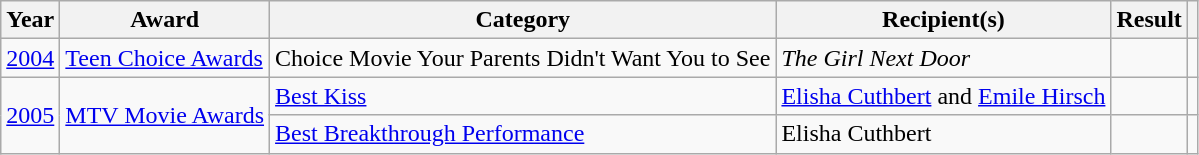<table class="wikitable">
<tr>
<th>Year</th>
<th>Award</th>
<th>Category</th>
<th>Recipient(s)</th>
<th>Result</th>
<th></th>
</tr>
<tr>
<td><a href='#'>2004</a></td>
<td><a href='#'>Teen Choice Awards</a></td>
<td>Choice Movie Your Parents Didn't Want You to See</td>
<td><em>The Girl Next Door</em></td>
<td></td>
<td></td>
</tr>
<tr>
<td rowspan="2"><a href='#'>2005</a></td>
<td rowspan="2"><a href='#'>MTV Movie Awards</a></td>
<td><a href='#'>Best Kiss</a></td>
<td><a href='#'>Elisha Cuthbert</a> and <a href='#'>Emile Hirsch</a></td>
<td></td>
<td></td>
</tr>
<tr>
<td><a href='#'>Best Breakthrough Performance</a></td>
<td>Elisha Cuthbert</td>
<td></td>
<td></td>
</tr>
</table>
